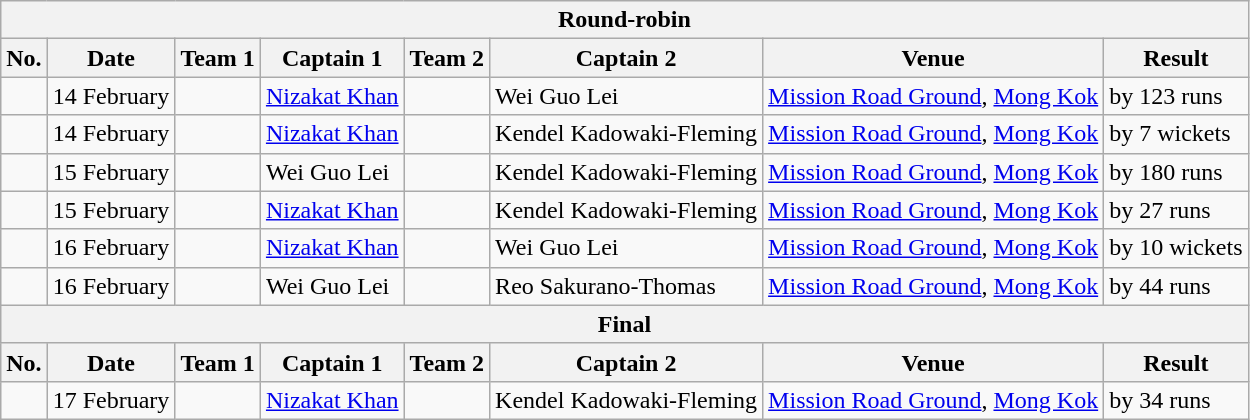<table class="wikitable">
<tr>
<th colspan="8">Round-robin</th>
</tr>
<tr>
<th>No.</th>
<th>Date</th>
<th>Team 1</th>
<th>Captain 1</th>
<th>Team 2</th>
<th>Captain 2</th>
<th>Venue</th>
<th>Result</th>
</tr>
<tr>
<td></td>
<td>14 February</td>
<td></td>
<td><a href='#'>Nizakat Khan</a></td>
<td></td>
<td>Wei Guo Lei</td>
<td><a href='#'>Mission Road Ground</a>, <a href='#'>Mong Kok</a></td>
<td> by 123 runs</td>
</tr>
<tr>
<td></td>
<td>14 February</td>
<td></td>
<td><a href='#'>Nizakat Khan</a></td>
<td></td>
<td>Kendel Kadowaki-Fleming</td>
<td><a href='#'>Mission Road Ground</a>, <a href='#'>Mong Kok</a></td>
<td> by 7 wickets</td>
</tr>
<tr>
<td></td>
<td>15 February</td>
<td></td>
<td>Wei Guo Lei</td>
<td></td>
<td>Kendel Kadowaki-Fleming</td>
<td><a href='#'>Mission Road Ground</a>, <a href='#'>Mong Kok</a></td>
<td> by 180 runs</td>
</tr>
<tr>
<td></td>
<td>15 February</td>
<td></td>
<td><a href='#'>Nizakat Khan</a></td>
<td></td>
<td>Kendel Kadowaki-Fleming</td>
<td><a href='#'>Mission Road Ground</a>, <a href='#'>Mong Kok</a></td>
<td> by 27 runs</td>
</tr>
<tr>
<td></td>
<td>16 February</td>
<td></td>
<td><a href='#'>Nizakat Khan</a></td>
<td></td>
<td>Wei Guo Lei</td>
<td><a href='#'>Mission Road Ground</a>, <a href='#'>Mong Kok</a></td>
<td> by 10 wickets</td>
</tr>
<tr>
<td></td>
<td>16 February</td>
<td></td>
<td>Wei Guo Lei</td>
<td></td>
<td>Reo Sakurano-Thomas</td>
<td><a href='#'>Mission Road Ground</a>, <a href='#'>Mong Kok</a></td>
<td> by 44 runs</td>
</tr>
<tr>
<th colspan="8">Final</th>
</tr>
<tr>
<th>No.</th>
<th>Date</th>
<th>Team 1</th>
<th>Captain 1</th>
<th>Team 2</th>
<th>Captain 2</th>
<th>Venue</th>
<th>Result</th>
</tr>
<tr>
<td></td>
<td>17 February</td>
<td></td>
<td><a href='#'>Nizakat Khan</a></td>
<td></td>
<td>Kendel Kadowaki-Fleming</td>
<td><a href='#'>Mission Road Ground</a>, <a href='#'>Mong Kok</a></td>
<td> by 34 runs</td>
</tr>
</table>
